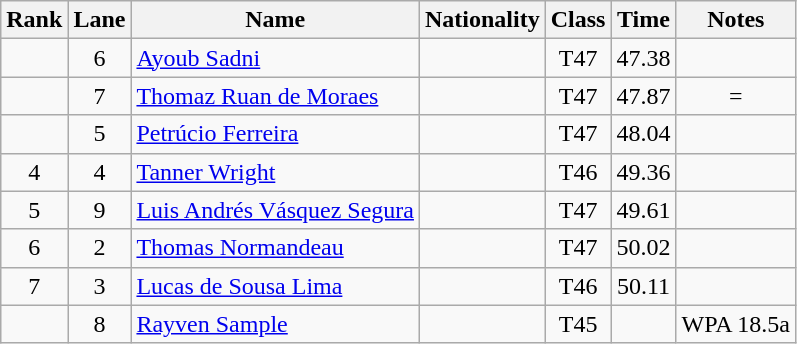<table class="wikitable sortable" style="text-align:center">
<tr>
<th>Rank</th>
<th>Lane</th>
<th>Name</th>
<th>Nationality</th>
<th>Class</th>
<th>Time</th>
<th>Notes</th>
</tr>
<tr>
<td></td>
<td>6</td>
<td align="left"><a href='#'>Ayoub Sadni</a></td>
<td align="left"></td>
<td>T47</td>
<td>47.38</td>
<td><strong></strong></td>
</tr>
<tr>
<td></td>
<td>7</td>
<td align="left"><a href='#'>Thomaz Ruan de Moraes</a></td>
<td align="left"></td>
<td>T47</td>
<td>47.87</td>
<td>=</td>
</tr>
<tr>
<td></td>
<td>5</td>
<td align="left"><a href='#'>Petrúcio Ferreira</a></td>
<td align="left"></td>
<td>T47</td>
<td>48.04</td>
<td></td>
</tr>
<tr>
<td>4</td>
<td>4</td>
<td align="left"><a href='#'>Tanner Wright</a></td>
<td align="left"></td>
<td>T46</td>
<td>49.36</td>
<td></td>
</tr>
<tr>
<td>5</td>
<td>9</td>
<td align="left"><a href='#'>Luis Andrés Vásquez Segura</a></td>
<td align="left"></td>
<td>T47</td>
<td>49.61</td>
<td></td>
</tr>
<tr>
<td>6</td>
<td>2</td>
<td align="left"><a href='#'>Thomas Normandeau</a></td>
<td align="left"></td>
<td>T47</td>
<td>50.02</td>
<td></td>
</tr>
<tr>
<td>7</td>
<td>3</td>
<td align="left"><a href='#'>Lucas de Sousa Lima</a></td>
<td align="left"></td>
<td>T46</td>
<td>50.11</td>
<td></td>
</tr>
<tr>
<td></td>
<td>8</td>
<td align="left"><a href='#'>Rayven Sample</a></td>
<td align="left"></td>
<td>T45</td>
<td></td>
<td>WPA 18.5a</td>
</tr>
</table>
